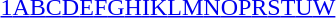<table id="toc" class="toc" summary="Class">
<tr>
<th></th>
</tr>
<tr>
<td style="text-align:center;"><a href='#'>1</a><a href='#'>A</a><a href='#'>B</a><a href='#'>C</a><a href='#'>D</a><a href='#'>E</a><a href='#'>F</a><a href='#'>G</a><a href='#'>H</a><a href='#'>I</a><a href='#'>K</a><a href='#'>L</a><a href='#'>M</a><a href='#'>N</a><a href='#'>O</a><a href='#'>P</a><a href='#'>R</a><a href='#'>S</a><a href='#'>T</a><a href='#'>U</a><a href='#'>W</a></td>
</tr>
</table>
